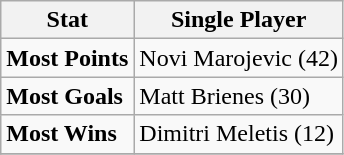<table class="wikitable">
<tr>
<th>Stat</th>
<th>Single Player</th>
</tr>
<tr>
<td><strong>Most Points</strong></td>
<td>Novi Marojevic (42)</td>
</tr>
<tr>
<td><strong>Most Goals</strong></td>
<td>Matt Brienes (30)</td>
</tr>
<tr>
<td><strong>Most Wins</strong></td>
<td>Dimitri Meletis (12)</td>
</tr>
<tr>
</tr>
</table>
